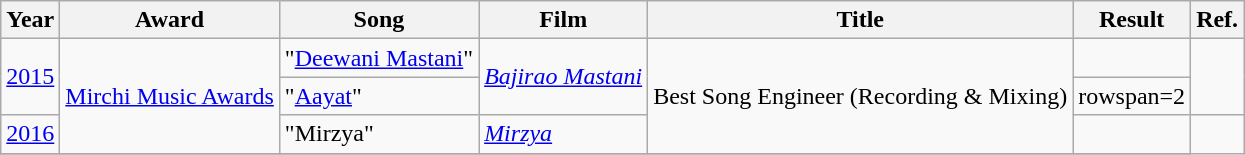<table class="wikitable sortable">
<tr>
<th>Year</th>
<th>Award</th>
<th>Song</th>
<th>Film</th>
<th>Title</th>
<th>Result</th>
<th>Ref.</th>
</tr>
<tr>
<td rowspan=2><a href='#'>2015</a></td>
<td rowspan=3><a href='#'>Mirchi Music Awards</a></td>
<td>"<a href='#'>Deewani Mastani</a>"</td>
<td rowspan=2><em><a href='#'>Bajirao Mastani</a></em></td>
<td rowspan=3>Best Song Engineer (Recording & Mixing)</td>
<td></td>
<td rowspan=2></td>
</tr>
<tr>
<td>"<a href='#'>Aayat</a>"</td>
<td>rowspan=2 </td>
</tr>
<tr>
<td><a href='#'>2016</a></td>
<td>"Mirzya"</td>
<td><em><a href='#'>Mirzya</a></em></td>
<td></td>
</tr>
<tr>
</tr>
</table>
